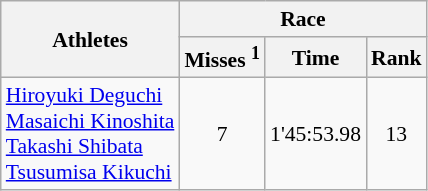<table class="wikitable" border="1" style="font-size:90%">
<tr>
<th rowspan=2>Athletes</th>
<th colspan=3>Race</th>
</tr>
<tr>
<th>Misses <sup>1</sup></th>
<th>Time</th>
<th>Rank</th>
</tr>
<tr>
<td><a href='#'>Hiroyuki Deguchi</a><br><a href='#'>Masaichi Kinoshita</a><br><a href='#'>Takashi Shibata</a><br><a href='#'>Tsusumisa Kikuchi</a></td>
<td align=center>7</td>
<td align=center>1'45:53.98</td>
<td align=center>13</td>
</tr>
</table>
